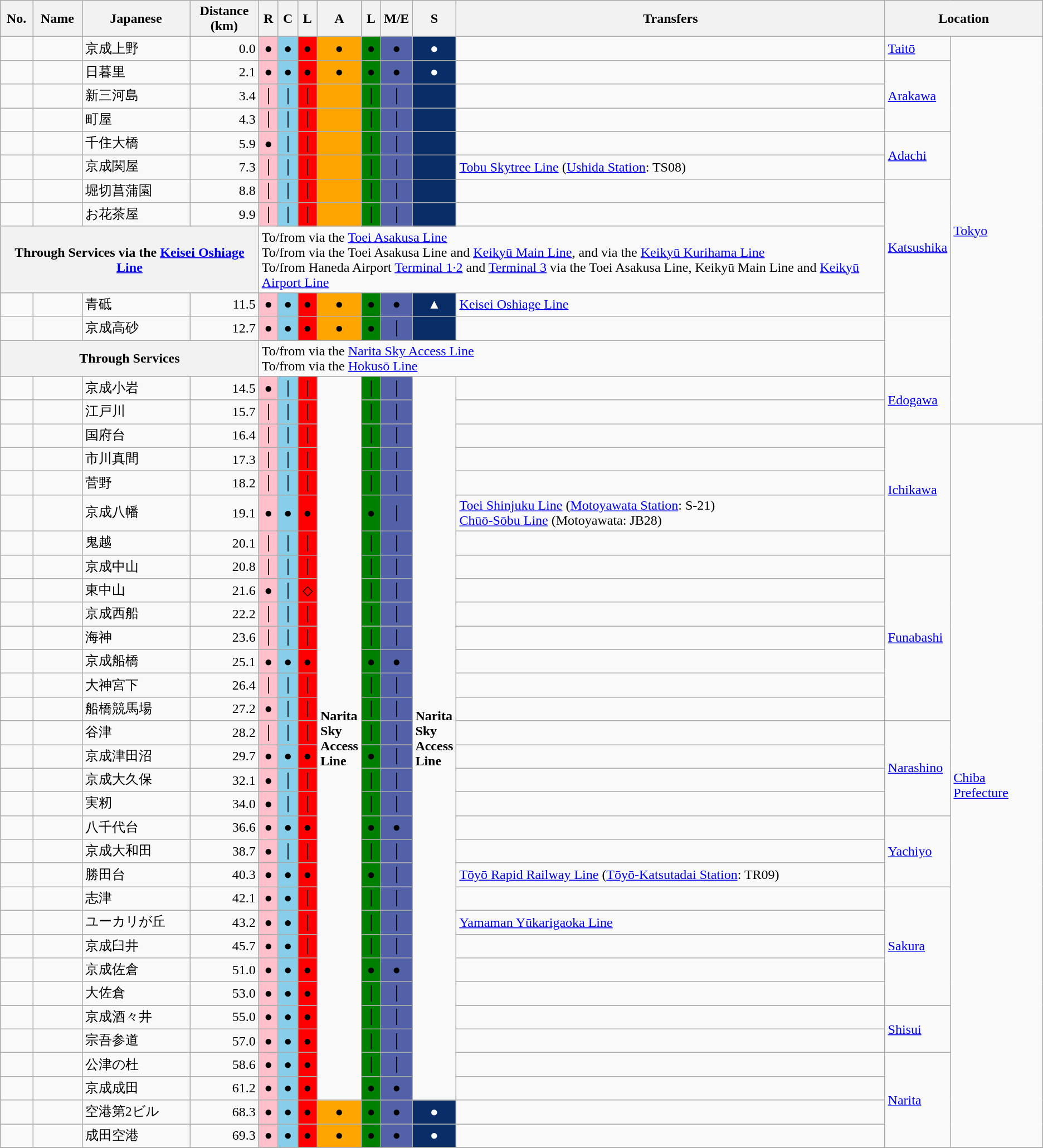<table class="wikitable" rules="all">
<tr>
<th>No.</th>
<th>Name</th>
<th>Japanese</th>
<th>Distance<br>(km)</th>
<th style="width:1em;">R</th>
<th style="width:1em;">C</th>
<th style="width:1em;">L</th>
<th style="width:1em;">A</th>
<th style="width:1em;">L</th>
<th style="width:1em;">M/E</th>
<th style="width:1em;">S</th>
<th>Transfers</th>
<th colspan="2">Location</th>
</tr>
<tr>
<td></td>
<td></td>
<td>京成上野<br></td>
<td style="text-align: right">0.0</td>
<td style="background:Pink; text-align:center;">●</td>
<td style="background:SkyBlue; text-align:center;">●</td>
<td style="background:Red; text-align:center;">●</td>
<td style="background:Orange; text-align:center;">●</td>
<td style="background:Green; text-align:center;">●</td>
<td style="background:#5362a8; text-align:center;">●</td>
<td style="background:#092d67; text-align:center; color:White;">●</td>
<td style="white-space:nowrap;"></td>
<td><a href='#'>Taitō</a></td>
<td rowspan="14"><a href='#'>Tokyo</a></td>
</tr>
<tr>
<td></td>
<td></td>
<td>日暮里<br></td>
<td style="text-align: right">2.1</td>
<td style="background:Pink; text-align:center;">●</td>
<td style="background:SkyBlue; text-align:center;">●</td>
<td style="background:Red; text-align:center;">●</td>
<td style="background:Orange; text-align:center;">●</td>
<td style="background:Green; text-align:center;">●</td>
<td style="background:#5362a8; text-align:center;">●</td>
<td style="background:#092d67; text-align:center; color:White;">●</td>
<td></td>
<td rowspan="3"><a href='#'>Arakawa</a></td>
</tr>
<tr>
<td></td>
<td></td>
<td>新三河島<br></td>
<td style="text-align: right">3.4</td>
<td style="background:Pink; text-align:center;">│</td>
<td style="background:SkyBlue; text-align:center;">│</td>
<td style="background:Red; text-align:center;">│</td>
<td style="background:Orange; text-align:center;"></td>
<td style="background:Green; text-align:center;">│</td>
<td style="background:#5362a8; text-align:center;">│</td>
<td style="background:#092d67; text-align:center; color:White;"></td>
<td></td>
</tr>
<tr>
<td></td>
<td></td>
<td>町屋<br></td>
<td style="text-align: right">4.3</td>
<td style="background:Pink; text-align:center;">│</td>
<td style="background:SkyBlue; text-align:center;">│</td>
<td style="background:Red; text-align:center;">│</td>
<td style="background:Orange; text-align:center;"></td>
<td style="background:Green; text-align:center;">│</td>
<td style="background:#5362a8; text-align:center;">│</td>
<td style="background:#092d67; text-align:center; color:White;"></td>
<td></td>
</tr>
<tr>
<td></td>
<td></td>
<td>千住大橋<br></td>
<td style="text-align: right">5.9</td>
<td style="background:Pink; text-align:center;">●</td>
<td style="background:SkyBlue; text-align:center;">│</td>
<td style="background:Red; text-align:center;">│</td>
<td style="background:Orange; text-align:center;"></td>
<td style="background:Green; text-align:center;">│</td>
<td style="background:#5362a8; text-align:center;">│</td>
<td style="background:#092d67; text-align:center; color:White;"></td>
<td></td>
<td rowspan="2"><a href='#'>Adachi</a></td>
</tr>
<tr>
<td></td>
<td></td>
<td>京成関屋<br></td>
<td style="text-align: right">7.3</td>
<td style="background:Pink; text-align:center;">│</td>
<td style="background:SkyBlue; text-align:center;">│</td>
<td style="background:Red; text-align:center;">│</td>
<td style="background:Orange; text-align:center;"></td>
<td style="background:Green; text-align:center;">│</td>
<td style="background:#5362a8; text-align:center;">│</td>
<td style="background:#092d67; text-align:center; color:White;"></td>
<td> <a href='#'>Tobu Skytree Line</a> (<a href='#'>Ushida Station</a>: TS08)</td>
</tr>
<tr>
<td></td>
<td></td>
<td>堀切菖蒲園<br></td>
<td style="text-align: right">8.8</td>
<td style="background:Pink; text-align:center;">│</td>
<td style="background:SkyBlue; text-align:center;">│</td>
<td style="background:Red; text-align:center;">│</td>
<td style="background:Orange; text-align:center;"></td>
<td style="background:Green; text-align:center;">│</td>
<td style="background:#5362a8; text-align:center;">│</td>
<td style="background:#092d67; text-align:center; color:White;"></td>
<td></td>
<td rowspan="4"><a href='#'>Katsushika</a></td>
</tr>
<tr>
<td></td>
<td></td>
<td>お花茶屋<br></td>
<td style="text-align: right">9.9</td>
<td style="background:Pink; text-align:center;">│</td>
<td style="background:SkyBlue; text-align:center;">│</td>
<td style="background:Red; text-align:center;">│</td>
<td style="background:Orange; text-align:center;"></td>
<td style="background:Green; text-align:center;">│</td>
<td style="background:#5362a8; text-align:center;">│</td>
<td style="background:#092d67; text-align:center; color:White;"></td>
<td></td>
</tr>
<tr>
<th colspan="4">Through Services via the  <a href='#'>Keisei Oshiage Line</a></th>
<td colspan="8">To/from  via the  <a href='#'>Toei Asakusa Line</a><br>To/from  via the  Toei Asakusa Line and  <a href='#'>Keikyū Main Line</a>, and  via the  <a href='#'>Keikyū Kurihama Line</a><br> To/from Haneda Airport <a href='#'>Terminal 1·2</a> and <a href='#'>Terminal 3</a> via the  Toei Asakusa Line,  Keikyū Main Line and  <a href='#'>Keikyū Airport Line</a></td>
</tr>
<tr>
<td></td>
<td></td>
<td>青砥<br></td>
<td style="text-align: right">11.5</td>
<td style="background:Pink; text-align:center;">●</td>
<td style="background:SkyBlue; text-align:center;">●</td>
<td style="background:Red; text-align:center;">●</td>
<td style="background:Orange; text-align:center;">●</td>
<td style="background:Green; text-align:center;">●</td>
<td style="background:#5362a8; text-align:center;">●</td>
<td style="background:#092d67; text-align:center; color:White;">▲</td>
<td> <a href='#'>Keisei Oshiage Line</a></td>
</tr>
<tr>
<td></td>
<td></td>
<td>京成高砂<br></td>
<td style="text-align: right">12.7</td>
<td style="background:Pink; text-align:center;">●</td>
<td style="background:SkyBlue; text-align:center;">●</td>
<td style="background:Red; text-align:center;">●</td>
<td style="background:Orange; text-align:center;">●</td>
<td style="background:Green; text-align:center;">●</td>
<td style="background:#5362a8; text-align:center;">│</td>
<td style="background:#092d67; text-align:center; color:White;"></td>
<td></td>
</tr>
<tr>
<th colspan="4">Through Services</th>
<td colspan="8">To/from  via the  <a href='#'>Narita Sky Access Line</a><br> To/from  via the  <a href='#'>Hokusō Line</a><br></td>
</tr>
<tr>
<td></td>
<td></td>
<td>京成小岩<br></td>
<td style="text-align: right">14.5</td>
<td style="background:Pink; text-align:center;">●</td>
<td style="background:SkyBlue; text-align:center;">│</td>
<td style="background:Red; text-align:center;">│</td>
<td rowspan="30"><strong>Narita Sky Access Line</strong></td>
<td style="background:Green; text-align:center;">│</td>
<td style="background:#5362a8; text-align:center;">│</td>
<td rowspan="30"><strong>Narita Sky Access Line</strong></td>
<td></td>
<td rowspan="2"><a href='#'>Edogawa</a></td>
</tr>
<tr>
<td></td>
<td></td>
<td>江戸川<br></td>
<td style="text-align: right">15.7</td>
<td style="background:Pink; text-align:center;">│</td>
<td style="background:SkyBlue; text-align:center;">│</td>
<td style="background:Red; text-align:center;">│</td>
<td style="background:Green; text-align:center;">│</td>
<td style="background:#5362a8; text-align:center;">│</td>
<td></td>
</tr>
<tr>
<td></td>
<td></td>
<td>国府台<br></td>
<td style="text-align: right">16.4</td>
<td style="background:Pink; text-align:center;">│</td>
<td style="background:SkyBlue; text-align:center;">│</td>
<td style="background:Red; text-align:center;">│</td>
<td style="background:Green; text-align:center;">│</td>
<td style="background:#5362a8; text-align:center;">│</td>
<td></td>
<td rowspan="5"><a href='#'>Ichikawa</a></td>
<td rowspan="30"><a href='#'>Chiba Prefecture</a></td>
</tr>
<tr>
<td></td>
<td></td>
<td>市川真間<br></td>
<td style="text-align: right">17.3</td>
<td style="background:Pink; text-align:center;">│</td>
<td style="background:SkyBlue; text-align:center;">│</td>
<td style="background:Red; text-align:center;">│</td>
<td style="background:Green; text-align:center;">│</td>
<td style="background:#5362a8; text-align:center;">│</td>
<td></td>
</tr>
<tr>
<td></td>
<td></td>
<td>菅野<br></td>
<td style="text-align: right">18.2</td>
<td style="background:Pink; text-align:center;">│</td>
<td style="background:SkyBlue; text-align:center;">│</td>
<td style="background:Red; text-align:center;">│</td>
<td style="background:Green; text-align:center;">│</td>
<td style="background:#5362a8; text-align:center;">│</td>
<td></td>
</tr>
<tr>
<td></td>
<td></td>
<td>京成八幡<br></td>
<td style="text-align: right">19.1</td>
<td style="background:Pink; text-align:center;">●</td>
<td style="background:SkyBlue; text-align:center;">●</td>
<td style="background:Red; text-align:center;">●</td>
<td style="background:Green; text-align:center;">●</td>
<td style="background:#5362a8; text-align:center;">│</td>
<td> <a href='#'>Toei Shinjuku Line</a> (<a href='#'>Motoyawata Station</a>: S-21)<br> <a href='#'>Chūō-Sōbu Line</a> (Motoyawata: JB28)</td>
</tr>
<tr>
<td></td>
<td></td>
<td>鬼越<br></td>
<td style="text-align: right">20.1</td>
<td style="background:Pink; text-align:center;">│</td>
<td style="background:SkyBlue; text-align:center;">│</td>
<td style="background:Red; text-align:center;">│</td>
<td style="background:Green; text-align:center;">│</td>
<td style="background:#5362a8; text-align:center;">│</td>
<td></td>
</tr>
<tr>
<td></td>
<td></td>
<td>京成中山<br></td>
<td style="text-align: right">20.8</td>
<td style="background:Pink; text-align:center;">│</td>
<td style="background:SkyBlue; text-align:center;">│</td>
<td style="background:Red; text-align:center;">│</td>
<td style="background:Green; text-align:center;">│</td>
<td style="background:#5362a8; text-align:center;">│</td>
<td></td>
<td rowspan="7"><a href='#'>Funabashi</a></td>
</tr>
<tr>
<td></td>
<td></td>
<td>東中山<br></td>
<td style="text-align: right">21.6</td>
<td style="background:Pink; text-align:center;">●</td>
<td style="background:SkyBlue; text-align:center;">│</td>
<td style="background:Red; text-align:center;">◇</td>
<td style="background:Green; text-align:center;">│</td>
<td style="background:#5362a8; text-align:center;">│</td>
<td></td>
</tr>
<tr>
<td></td>
<td></td>
<td>京成西船<br></td>
<td style="text-align: right">22.2</td>
<td style="background:Pink; text-align:center;">│</td>
<td style="background:SkyBlue; text-align:center;">│</td>
<td style="background:Red; text-align:center;">│</td>
<td style="background:Green; text-align:center;">│</td>
<td style="background:#5362a8; text-align:center;">│</td>
<td></td>
</tr>
<tr>
<td></td>
<td></td>
<td>海神<br></td>
<td style="text-align: right">23.6</td>
<td style="background:Pink; text-align:center;">│</td>
<td style="background:SkyBlue; text-align:center;">│</td>
<td style="background:Red; text-align:center;">│</td>
<td style="background:Green; text-align:center;">│</td>
<td style="background:#5362a8; text-align:center;">│</td>
<td></td>
</tr>
<tr>
<td></td>
<td></td>
<td>京成船橋<br></td>
<td style="text-align: right">25.1</td>
<td style="background:Pink; text-align:center;">●</td>
<td style="background:SkyBlue; text-align:center;">●</td>
<td style="background:Red; text-align:center;">●</td>
<td style="background:Green; text-align:center;">●</td>
<td style="background:#5362a8; text-align:center;">●</td>
<td style="white-space:nowrap"></td>
</tr>
<tr>
<td></td>
<td></td>
<td>大神宮下<br></td>
<td style="text-align: right">26.4</td>
<td style="background:Pink; text-align:center;">│</td>
<td style="background:SkyBlue; text-align:center;">│</td>
<td style="background:Red; text-align:center;">│</td>
<td style="background:Green; text-align:center;">│</td>
<td style="background:#5362a8; text-align:center;">│</td>
<td></td>
</tr>
<tr>
<td></td>
<td></td>
<td>船橋競馬場<br></td>
<td style="text-align: right">27.2</td>
<td style="background:Pink; text-align:center;">●</td>
<td style="background:SkyBlue; text-align:center;">│</td>
<td style="background:Red; text-align:center;">│</td>
<td style="background:Green; text-align:center;">│</td>
<td style="background:#5362a8; text-align:center;">│</td>
<td></td>
</tr>
<tr>
<td></td>
<td></td>
<td>谷津<br></td>
<td style="text-align: right">28.2</td>
<td style="background:Pink; text-align:center;">│</td>
<td style="background:SkyBlue; text-align:center;">│</td>
<td style="background:Red; text-align:center;">│</td>
<td style="background:Green; text-align:center;">│</td>
<td style="background:#5362a8; text-align:center;">│</td>
<td></td>
<td rowspan="4"><a href='#'>Narashino</a></td>
</tr>
<tr>
<td></td>
<td></td>
<td>京成津田沼<br></td>
<td style="text-align: right">29.7</td>
<td style="background:Pink; text-align:center;">●</td>
<td style="background:SkyBlue; text-align:center;">●</td>
<td style="background:Red; text-align:center;">●</td>
<td style="background:Green; text-align:center;">●</td>
<td style="background:#5362a8; text-align:center;">│</td>
<td></td>
</tr>
<tr>
<td></td>
<td></td>
<td>京成大久保<br></td>
<td style="text-align: right">32.1</td>
<td style="background:Pink; text-align:center;">●</td>
<td style="background:SkyBlue; text-align:center;">│</td>
<td style="background:Red; text-align:center;">│</td>
<td style="background:Green; text-align:center;">│</td>
<td style="background:#5362a8; text-align:center;">│</td>
<td></td>
</tr>
<tr>
<td></td>
<td></td>
<td>実籾<br></td>
<td style="text-align: right">34.0</td>
<td style="background:Pink; text-align:center;">●</td>
<td style="background:SkyBlue; text-align:center;">│</td>
<td style="background:Red; text-align:center;">│</td>
<td style="background:Green; text-align:center;">│</td>
<td style="background:#5362a8; text-align:center;">│</td>
<td></td>
</tr>
<tr>
<td></td>
<td></td>
<td>八千代台<br></td>
<td style="text-align: right">36.6</td>
<td style="background:Pink; text-align:center;">●</td>
<td style="background:SkyBlue; text-align:center;">●</td>
<td style="background:Red; text-align:center;">●</td>
<td style="background:Green; text-align:center;">●</td>
<td style="background:#5362a8; text-align:center;">●</td>
<td></td>
<td rowspan="3"><a href='#'>Yachiyo</a></td>
</tr>
<tr>
<td></td>
<td></td>
<td>京成大和田<br></td>
<td style="text-align: right">38.7</td>
<td style="background:Pink; text-align:center;">●</td>
<td style="background:SkyBlue; text-align:center;">│</td>
<td style="background:Red; text-align:center;">│</td>
<td style="background:Green; text-align:center;">│</td>
<td style="background:#5362a8; text-align:center;">│</td>
<td></td>
</tr>
<tr>
<td></td>
<td></td>
<td>勝田台<br></td>
<td style="text-align: right">40.3</td>
<td style="background:Pink; text-align:center;">●</td>
<td style="background:SkyBlue; text-align:center;">●</td>
<td style="background:Red; text-align:center;">●</td>
<td style="background:Green; text-align:center;">●</td>
<td style="background:#5362a8; text-align:center;">│</td>
<td> <a href='#'>Tōyō Rapid Railway Line</a> (<a href='#'>Tōyō-Katsutadai Station</a>: TR09)</td>
</tr>
<tr>
<td></td>
<td></td>
<td>志津<br></td>
<td style="text-align: right">42.1</td>
<td style="background:Pink; text-align:center;">●</td>
<td style="background:SkyBlue; text-align:center;">●</td>
<td style="background:Red; text-align:center;">│</td>
<td style="background:Green; text-align:center;">│</td>
<td style="background:#5362a8; text-align:center;">│</td>
<td></td>
<td rowspan="5"><a href='#'>Sakura</a></td>
</tr>
<tr>
<td></td>
<td></td>
<td style="white-space:nowrap">ユーカリが丘<br></td>
<td style="text-align: right">43.2</td>
<td style="background:Pink; text-align:center;">●</td>
<td style="background:SkyBlue; text-align:center;">●</td>
<td style="background:Red; text-align:center;">│</td>
<td style="background:Green; text-align:center;">│</td>
<td style="background:#5362a8; text-align:center;">│</td>
<td><a href='#'>Yamaman Yūkarigaoka Line</a></td>
</tr>
<tr>
<td></td>
<td></td>
<td>京成臼井<br></td>
<td style="text-align: right">45.7</td>
<td style="background:Pink; text-align:center;">●</td>
<td style="background:SkyBlue; text-align:center;">●</td>
<td style="background:Red; text-align:center;">│</td>
<td style="background:Green; text-align:center;">│</td>
<td style="background:#5362a8; text-align:center;">│</td>
<td></td>
</tr>
<tr>
<td></td>
<td></td>
<td>京成佐倉<br></td>
<td style="text-align: right">51.0</td>
<td style="background:Pink; text-align:center;">●</td>
<td style="background:SkyBlue; text-align:center;">●</td>
<td style="background:Red; text-align:center;">●</td>
<td style="background:Green; text-align:center;">●</td>
<td style="background:#5362a8; text-align:center;">●</td>
<td></td>
</tr>
<tr>
<td></td>
<td></td>
<td>大佐倉<br></td>
<td style="text-align: right">53.0</td>
<td style="background:Pink; text-align:center;">●</td>
<td style="background:SkyBlue; text-align:center;">●</td>
<td style="background:Red; text-align:center;">●</td>
<td style="background:Green; text-align:center;">│</td>
<td style="background:#5362a8; text-align:center;">│</td>
<td></td>
</tr>
<tr>
<td></td>
<td></td>
<td>京成酒々井<br></td>
<td style="text-align: right">55.0</td>
<td style="background:Pink; text-align:center;">●</td>
<td style="background:SkyBlue; text-align:center;">●</td>
<td style="background:Red; text-align:center;">●</td>
<td style="background:Green; text-align:center;">│</td>
<td style="background:#5362a8; text-align:center;">│</td>
<td></td>
<td rowspan="2"><a href='#'>Shisui</a></td>
</tr>
<tr>
<td></td>
<td></td>
<td>宗吾参道<br></td>
<td style="text-align: right">57.0</td>
<td style="background:Pink; text-align:center;">●</td>
<td style="background:SkyBlue; text-align:center;">●</td>
<td style="background:Red; text-align:center;">●</td>
<td style="background:Green; text-align:center;">│</td>
<td style="background:#5362a8; text-align:center;">│</td>
<td></td>
</tr>
<tr>
<td></td>
<td></td>
<td>公津の杜<br></td>
<td style="text-align: right">58.6</td>
<td style="background:Pink; text-align:center;">●</td>
<td style="background:SkyBlue; text-align:center;">●</td>
<td style="background:Red; text-align:center;">●</td>
<td style="background:Green; text-align:center;">│</td>
<td style="background:#5362a8; text-align:center;">│</td>
<td></td>
<td rowspan="4"><a href='#'>Narita</a></td>
</tr>
<tr>
<td></td>
<td></td>
<td>京成成田<br></td>
<td style="text-align: right">61.2</td>
<td style="background:Pink; text-align:center;">●</td>
<td style="background:SkyBlue; text-align:center;">●</td>
<td style="background:Red; text-align:center;">●</td>
<td style="background:Green; text-align:center;">●</td>
<td style="background:#5362a8; text-align:center;">●</td>
<td></td>
</tr>
<tr>
<td></td>
<td></td>
<td>空港第2ビル<br></td>
<td style="text-align: right">68.3</td>
<td style="background:Pink; text-align:center;">●</td>
<td style="background:SkyBlue; text-align:center;">●</td>
<td style="background:Red; text-align:center;">●</td>
<td style="background:Orange; text-align:center;">●</td>
<td style="background:Green; text-align:center;">●</td>
<td style="background:#5362a8; text-align:center;">●</td>
<td style="background:#092d67; text-align:center; color:White;">●</td>
<td></td>
</tr>
<tr>
<td></td>
<td></td>
<td>成田空港<br></td>
<td style="text-align: right">69.3</td>
<td style="background:Pink; text-align:center;">●</td>
<td style="background:SkyBlue; text-align:center;">●</td>
<td style="background:Red; text-align:center;">●</td>
<td style="background:Orange; text-align:center;">●</td>
<td style="background:Green; text-align:center;">●</td>
<td style="background:#5362a8; text-align:center;">●</td>
<td style="background:#092d67; text-align:center; color:White;">●</td>
<td></td>
</tr>
<tr>
</tr>
</table>
